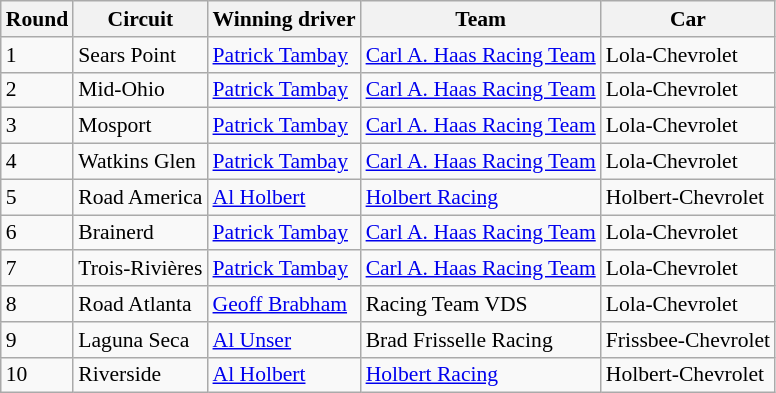<table class="wikitable" style="font-size: 90%;">
<tr>
<th>Round</th>
<th>Circuit</th>
<th>Winning driver</th>
<th>Team</th>
<th>Car</th>
</tr>
<tr>
<td>1</td>
<td>Sears Point</td>
<td> <a href='#'>Patrick Tambay</a></td>
<td> <a href='#'>Carl A. Haas Racing Team</a></td>
<td>Lola-Chevrolet</td>
</tr>
<tr>
<td>2</td>
<td>Mid-Ohio</td>
<td> <a href='#'>Patrick Tambay</a></td>
<td> <a href='#'>Carl A. Haas Racing Team</a></td>
<td>Lola-Chevrolet</td>
</tr>
<tr>
<td>3</td>
<td>Mosport</td>
<td> <a href='#'>Patrick Tambay</a></td>
<td> <a href='#'>Carl A. Haas Racing Team</a></td>
<td>Lola-Chevrolet</td>
</tr>
<tr>
<td>4</td>
<td>Watkins Glen</td>
<td> <a href='#'>Patrick Tambay</a></td>
<td> <a href='#'>Carl A. Haas Racing Team</a></td>
<td>Lola-Chevrolet</td>
</tr>
<tr>
<td>5</td>
<td>Road America</td>
<td> <a href='#'>Al Holbert</a></td>
<td> <a href='#'>Holbert Racing</a></td>
<td>Holbert-Chevrolet</td>
</tr>
<tr>
<td>6</td>
<td>Brainerd</td>
<td> <a href='#'>Patrick Tambay</a></td>
<td> <a href='#'>Carl A. Haas Racing Team</a></td>
<td>Lola-Chevrolet</td>
</tr>
<tr>
<td>7</td>
<td>Trois-Rivières</td>
<td> <a href='#'>Patrick Tambay</a></td>
<td> <a href='#'>Carl A. Haas Racing Team</a></td>
<td>Lola-Chevrolet</td>
</tr>
<tr>
<td>8</td>
<td>Road Atlanta</td>
<td> <a href='#'>Geoff Brabham</a></td>
<td> Racing Team VDS</td>
<td>Lola-Chevrolet</td>
</tr>
<tr>
<td>9</td>
<td>Laguna Seca</td>
<td> <a href='#'>Al Unser</a></td>
<td> Brad Frisselle Racing</td>
<td>Frissbee-Chevrolet</td>
</tr>
<tr>
<td>10</td>
<td>Riverside</td>
<td> <a href='#'>Al Holbert</a></td>
<td> <a href='#'>Holbert Racing</a></td>
<td>Holbert-Chevrolet</td>
</tr>
</table>
